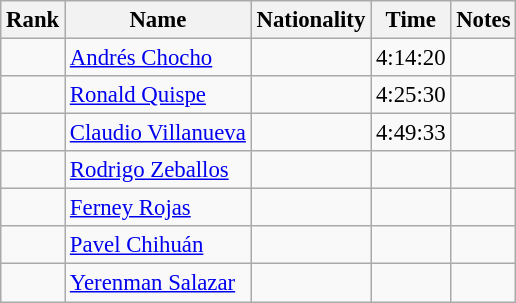<table class="wikitable sortable" style="text-align:center;font-size:95%">
<tr>
<th>Rank</th>
<th>Name</th>
<th>Nationality</th>
<th>Time</th>
<th>Notes</th>
</tr>
<tr>
<td></td>
<td align=left><a href='#'>Andrés Chocho</a></td>
<td align=left></td>
<td>4:14:20</td>
<td></td>
</tr>
<tr>
<td></td>
<td align=left><a href='#'>Ronald Quispe</a></td>
<td align=left></td>
<td>4:25:30</td>
<td></td>
</tr>
<tr>
<td></td>
<td align=left><a href='#'>Claudio Villanueva</a></td>
<td align=left></td>
<td>4:49:33</td>
<td></td>
</tr>
<tr>
<td></td>
<td align=left><a href='#'>Rodrigo Zeballos</a></td>
<td align=left></td>
<td></td>
<td></td>
</tr>
<tr>
<td></td>
<td align=left><a href='#'>Ferney Rojas</a></td>
<td align=left></td>
<td></td>
<td></td>
</tr>
<tr>
<td></td>
<td align=left><a href='#'>Pavel Chihuán</a></td>
<td align=left></td>
<td></td>
<td></td>
</tr>
<tr>
<td></td>
<td align=left><a href='#'>Yerenman Salazar</a></td>
<td align=left></td>
<td></td>
<td></td>
</tr>
</table>
